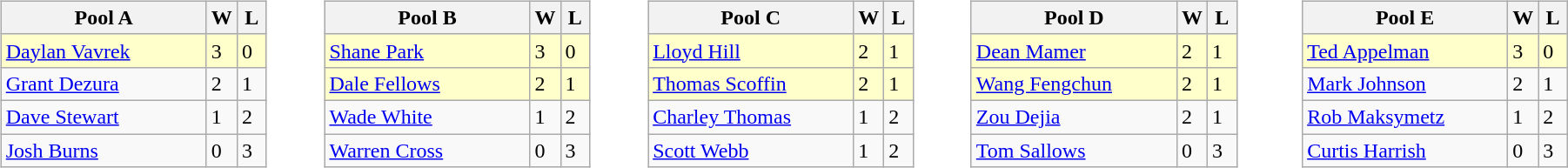<table table>
<tr>
<td valign=top width=10%><br><table class=wikitable>
<tr>
<th width=150>Pool A</th>
<th width=15>W</th>
<th width=15>L</th>
</tr>
<tr bgcolor=#ffffcc>
<td> <a href='#'>Daylan Vavrek</a></td>
<td>3</td>
<td>0</td>
</tr>
<tr>
<td> <a href='#'>Grant Dezura</a></td>
<td>2</td>
<td>1</td>
</tr>
<tr>
<td> <a href='#'>Dave Stewart</a></td>
<td>1</td>
<td>2</td>
</tr>
<tr>
<td> <a href='#'>Josh Burns</a></td>
<td>0</td>
<td>3</td>
</tr>
</table>
</td>
<td valign=top width=10%><br><table class=wikitable>
<tr>
<th width=150>Pool B</th>
<th width=15>W</th>
<th width=15>L</th>
</tr>
<tr bgcolor=#ffffcc>
<td> <a href='#'>Shane Park</a></td>
<td>3</td>
<td>0</td>
</tr>
<tr bgcolor=#ffffcc>
<td> <a href='#'>Dale Fellows</a></td>
<td>2</td>
<td>1</td>
</tr>
<tr>
<td> <a href='#'>Wade White</a></td>
<td>1</td>
<td>2</td>
</tr>
<tr>
<td> <a href='#'>Warren Cross</a></td>
<td>0</td>
<td>3</td>
</tr>
</table>
</td>
<td valign=top width=10%><br><table class=wikitable>
<tr>
<th width=150>Pool C</th>
<th width=15>W</th>
<th width=15>L</th>
</tr>
<tr bgcolor=#ffffcc>
<td> <a href='#'>Lloyd Hill</a></td>
<td>2</td>
<td>1</td>
</tr>
<tr bgcolor=#ffffcc>
<td> <a href='#'>Thomas Scoffin</a></td>
<td>2</td>
<td>1</td>
</tr>
<tr>
<td> <a href='#'>Charley Thomas</a></td>
<td>1</td>
<td>2</td>
</tr>
<tr>
<td> <a href='#'>Scott Webb</a></td>
<td>1</td>
<td>2</td>
</tr>
</table>
</td>
<td valign=top width=10%><br><table class=wikitable>
<tr>
<th width=150>Pool D</th>
<th width=15>W</th>
<th width=15>L</th>
</tr>
<tr bgcolor=#ffffcc>
<td> <a href='#'>Dean Mamer</a></td>
<td>2</td>
<td>1</td>
</tr>
<tr bgcolor=#ffffcc>
<td> <a href='#'>Wang Fengchun</a></td>
<td>2</td>
<td>1</td>
</tr>
<tr>
<td> <a href='#'>Zou Dejia</a></td>
<td>2</td>
<td>1</td>
</tr>
<tr>
<td> <a href='#'>Tom Sallows</a></td>
<td>0</td>
<td>3</td>
</tr>
</table>
</td>
<td valign=top width=10%><br><table class=wikitable>
<tr>
<th width=150>Pool E</th>
<th width=15>W</th>
<th width=15>L</th>
</tr>
<tr bgcolor=#ffffcc>
<td> <a href='#'>Ted Appelman</a></td>
<td>3</td>
<td>0</td>
</tr>
<tr>
<td> <a href='#'>Mark Johnson</a></td>
<td>2</td>
<td>1</td>
</tr>
<tr>
<td> <a href='#'>Rob Maksymetz</a></td>
<td>1</td>
<td>2</td>
</tr>
<tr>
<td> <a href='#'>Curtis Harrish</a></td>
<td>0</td>
<td>3</td>
</tr>
</table>
</td>
</tr>
</table>
